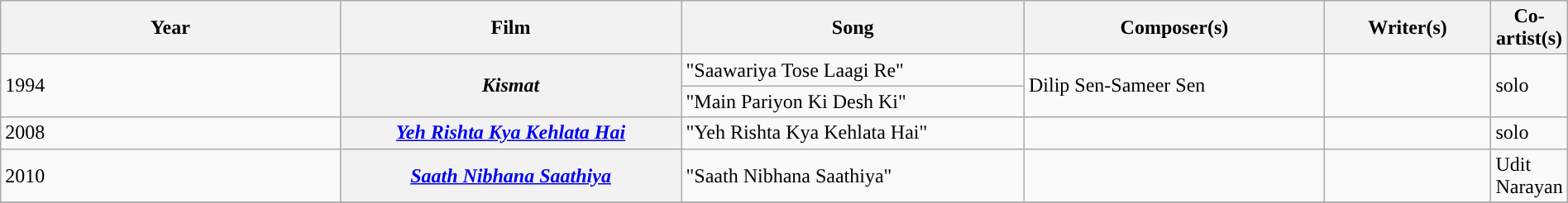<table class="wikitable plainrowheaders" width="100%" textcolor:#000;">
<tr style="background:#b0e0e66;">
<th scope="col" width=23%><strong>Year</strong></th>
<th scope="col" width=23%><strong>Film</strong></th>
<th scope="col" width=23%><strong>Song</strong></th>
<th scope="col" width=20%><strong>Composer(s)</strong></th>
<th scope="col" width=16%><strong>Writer(s)</strong></th>
<th scope="col" width=18%><strong>Co-artist(s)</strong></th>
</tr>
<tr>
<td rowspan=2>1994</td>
<th rowspan=2><em>Kismat</em></th>
<td>"Saawariya Tose Laagi Re"</td>
<td rowspan=2>Dilip Sen-Sameer Sen</td>
<td rowspan=2></td>
<td rowspan=2>solo</td>
</tr>
<tr>
<td>"Main Pariyon Ki Desh Ki"</td>
</tr>
<tr>
<td>2008</td>
<th><em><a href='#'>Yeh Rishta Kya Kehlata Hai</a></em></th>
<td>"Yeh Rishta Kya Kehlata Hai"</td>
<td></td>
<td></td>
<td>solo</td>
</tr>
<tr>
<td>2010</td>
<th><em><a href='#'>Saath Nibhana Saathiya</a></em></th>
<td>"Saath Nibhana Saathiya"</td>
<td></td>
<td></td>
<td>Udit Narayan</td>
</tr>
<tr>
</tr>
</table>
